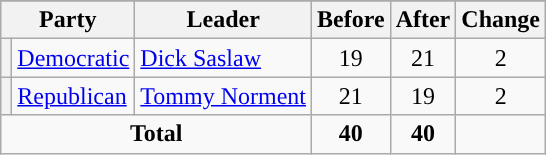<table class="wikitable" style="text-align:center;">
<tr>
</tr>
<tr>
<th colspan=2>Party</th>
<th>Leader</th>
<th>Before</th>
<th>After</th>
<th>Change</th>
</tr>
<tr>
<th style="background-color:"></th>
<td style="text-align:left;"><a href='#'>Democratic</a></td>
<td style="text-align:left;"><a href='#'>Dick Saslaw</a></td>
<td>19</td>
<td>21</td>
<td> 2</td>
</tr>
<tr>
<th style="background-color:"></th>
<td style="text-align:left;"><a href='#'>Republican</a></td>
<td style="text-align:left;"><a href='#'>Tommy Norment</a></td>
<td>21</td>
<td>19</td>
<td> 2</td>
</tr>
<tr>
<td colspan=3><strong>Total</strong></td>
<td><strong>40</strong></td>
<td><strong>40</strong></td>
</tr>
</table>
